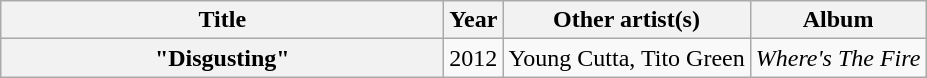<table class="wikitable plainrowheaders" style="text-align:center;">
<tr>
<th scope="col" style="width:18em;">Title</th>
<th scope="col">Year</th>
<th scope="col">Other artist(s)</th>
<th scope="col">Album</th>
</tr>
<tr>
<th scope="row">"Disgusting"</th>
<td>2012</td>
<td>Young Cutta, Tito Green</td>
<td><em>Where's The Fire</em></td>
</tr>
</table>
